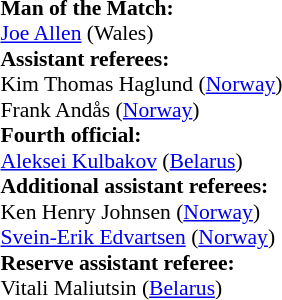<table style="width:100%; font-size:90%;">
<tr>
<td><br><strong>Man of the Match:</strong>
<br><a href='#'>Joe Allen</a> (Wales)<br><strong>Assistant referees:</strong>
<br>Kim Thomas Haglund (<a href='#'>Norway</a>)
<br>Frank Andås (<a href='#'>Norway</a>)
<br><strong>Fourth official:</strong>
<br><a href='#'>Aleksei Kulbakov</a> (<a href='#'>Belarus</a>)
<br><strong>Additional assistant referees:</strong>
<br>Ken Henry Johnsen (<a href='#'>Norway</a>)
<br><a href='#'>Svein-Erik Edvartsen</a> (<a href='#'>Norway</a>)
<br><strong>Reserve assistant referee:</strong>
<br>Vitali Maliutsin (<a href='#'>Belarus</a>)</td>
</tr>
</table>
